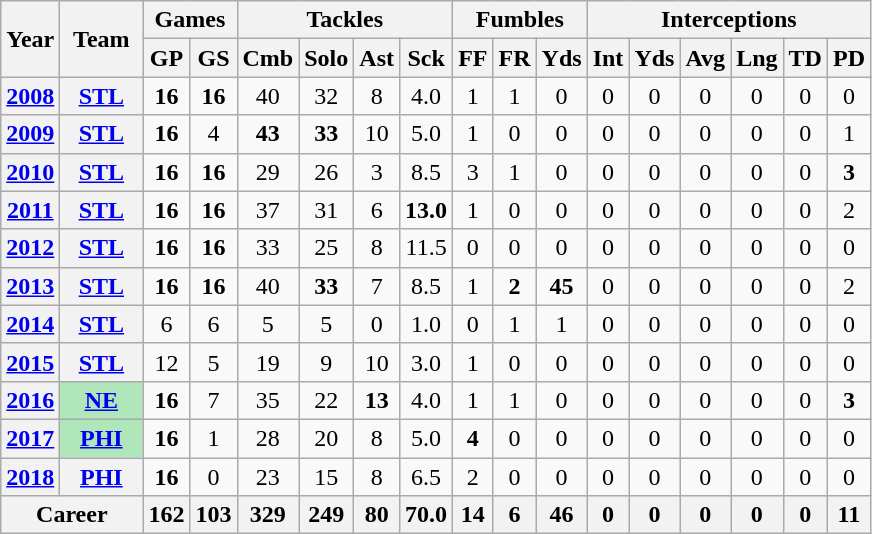<table class="wikitable" style="text-align: center;">
<tr>
<th rowspan="2">Year</th>
<th rowspan="2">Team</th>
<th colspan="2">Games</th>
<th colspan="4">Tackles</th>
<th colspan="3">Fumbles</th>
<th colspan="6">Interceptions</th>
</tr>
<tr>
<th>GP</th>
<th>GS</th>
<th>Cmb</th>
<th>Solo</th>
<th>Ast</th>
<th>Sck</th>
<th>FF</th>
<th>FR</th>
<th>Yds</th>
<th>Int</th>
<th>Yds</th>
<th>Avg</th>
<th>Lng</th>
<th>TD</th>
<th>PD</th>
</tr>
<tr>
<th><a href='#'>2008</a></th>
<th><a href='#'>STL</a></th>
<td><strong>16</strong></td>
<td><strong>16</strong></td>
<td>40</td>
<td>32</td>
<td>8</td>
<td>4.0</td>
<td>1</td>
<td>1</td>
<td>0</td>
<td>0</td>
<td>0</td>
<td>0</td>
<td>0</td>
<td>0</td>
<td>0</td>
</tr>
<tr>
<th><a href='#'>2009</a></th>
<th><a href='#'>STL</a></th>
<td><strong>16</strong></td>
<td>4</td>
<td><strong>43</strong></td>
<td><strong>33</strong></td>
<td>10</td>
<td>5.0</td>
<td>1</td>
<td>0</td>
<td>0</td>
<td>0</td>
<td>0</td>
<td>0</td>
<td>0</td>
<td>0</td>
<td>1</td>
</tr>
<tr>
<th><a href='#'>2010</a></th>
<th><a href='#'>STL</a></th>
<td><strong>16</strong></td>
<td><strong>16</strong></td>
<td>29</td>
<td>26</td>
<td>3</td>
<td>8.5</td>
<td>3</td>
<td>1</td>
<td>0</td>
<td>0</td>
<td>0</td>
<td>0</td>
<td>0</td>
<td>0</td>
<td><strong>3</strong></td>
</tr>
<tr>
<th><a href='#'>2011</a></th>
<th><a href='#'>STL</a></th>
<td><strong>16</strong></td>
<td><strong>16</strong></td>
<td>37</td>
<td>31</td>
<td>6</td>
<td><strong>13.0</strong></td>
<td>1</td>
<td>0</td>
<td>0</td>
<td>0</td>
<td>0</td>
<td>0</td>
<td>0</td>
<td>0</td>
<td>2</td>
</tr>
<tr>
<th><a href='#'>2012</a></th>
<th><a href='#'>STL</a></th>
<td><strong>16</strong></td>
<td><strong>16</strong></td>
<td>33</td>
<td>25</td>
<td>8</td>
<td>11.5</td>
<td>0</td>
<td>0</td>
<td>0</td>
<td>0</td>
<td>0</td>
<td>0</td>
<td>0</td>
<td>0</td>
<td>0</td>
</tr>
<tr>
<th><a href='#'>2013</a></th>
<th><a href='#'>STL</a></th>
<td><strong>16</strong></td>
<td><strong>16</strong></td>
<td>40</td>
<td><strong>33</strong></td>
<td>7</td>
<td>8.5</td>
<td>1</td>
<td><strong>2</strong></td>
<td><strong>45</strong></td>
<td>0</td>
<td>0</td>
<td>0</td>
<td>0</td>
<td>0</td>
<td>2</td>
</tr>
<tr>
<th><a href='#'>2014</a></th>
<th><a href='#'>STL</a></th>
<td>6</td>
<td>6</td>
<td>5</td>
<td>5</td>
<td>0</td>
<td>1.0</td>
<td>0</td>
<td>1</td>
<td>1</td>
<td>0</td>
<td>0</td>
<td>0</td>
<td>0</td>
<td>0</td>
<td>0</td>
</tr>
<tr>
<th><a href='#'>2015</a></th>
<th><a href='#'>STL</a></th>
<td>12</td>
<td>5</td>
<td>19</td>
<td>9</td>
<td>10</td>
<td>3.0</td>
<td>1</td>
<td>0</td>
<td>0</td>
<td>0</td>
<td>0</td>
<td>0</td>
<td>0</td>
<td>0</td>
<td>0</td>
</tr>
<tr>
<th><a href='#'>2016</a></th>
<th style="background:#afe6ba; width:3em;"><a href='#'>NE</a></th>
<td><strong>16</strong></td>
<td>7</td>
<td>35</td>
<td>22</td>
<td><strong>13</strong></td>
<td>4.0</td>
<td>1</td>
<td>1</td>
<td>0</td>
<td>0</td>
<td>0</td>
<td>0</td>
<td>0</td>
<td>0</td>
<td><strong>3</strong></td>
</tr>
<tr>
<th><a href='#'>2017</a></th>
<th style="background:#afe6ba; width:3em;"><a href='#'>PHI</a></th>
<td><strong>16</strong></td>
<td>1</td>
<td>28</td>
<td>20</td>
<td>8</td>
<td>5.0</td>
<td><strong>4</strong></td>
<td>0</td>
<td>0</td>
<td>0</td>
<td>0</td>
<td>0</td>
<td>0</td>
<td>0</td>
<td>0</td>
</tr>
<tr>
<th><a href='#'>2018</a></th>
<th><a href='#'>PHI</a></th>
<td><strong>16</strong></td>
<td>0</td>
<td>23</td>
<td>15</td>
<td>8</td>
<td>6.5</td>
<td>2</td>
<td>0</td>
<td>0</td>
<td>0</td>
<td>0</td>
<td>0</td>
<td>0</td>
<td>0</td>
<td>0</td>
</tr>
<tr>
<th colspan="2">Career</th>
<th>162</th>
<th>103</th>
<th>329</th>
<th>249</th>
<th>80</th>
<th>70.0</th>
<th>14</th>
<th>6</th>
<th>46</th>
<th>0</th>
<th>0</th>
<th>0</th>
<th>0</th>
<th>0</th>
<th>11</th>
</tr>
</table>
